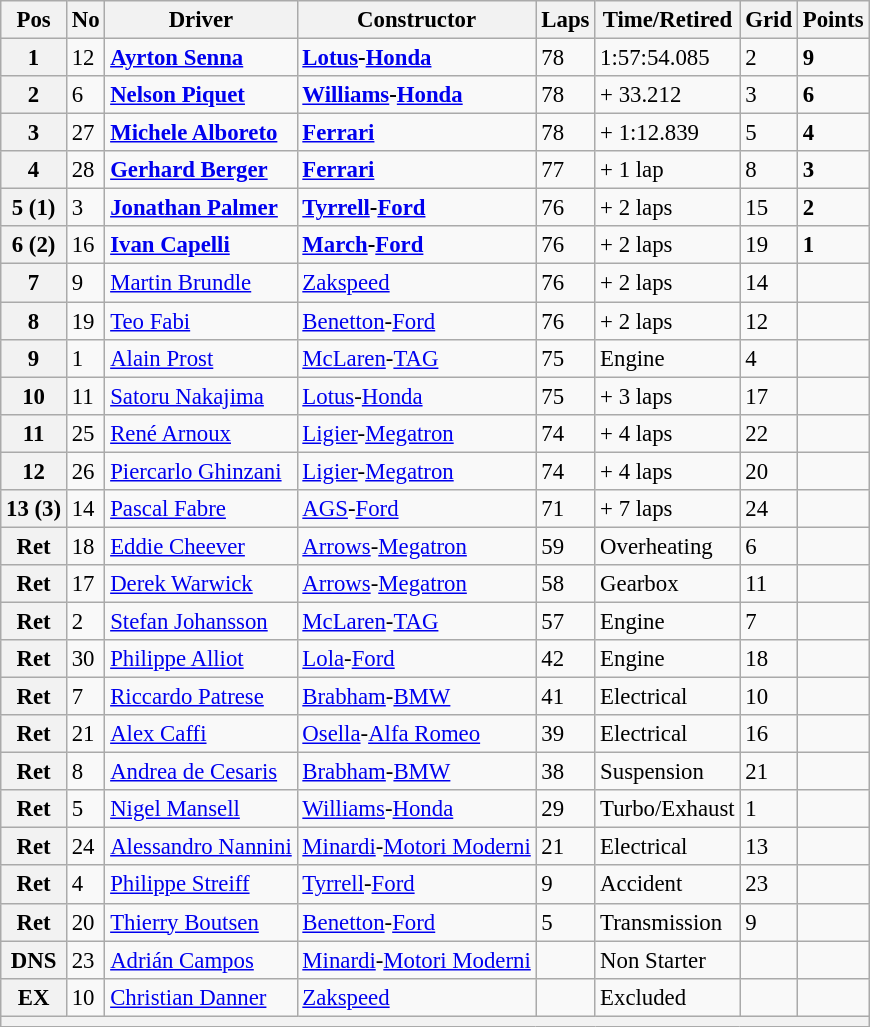<table class="wikitable" style="font-size: 95%;">
<tr>
<th>Pos</th>
<th>No</th>
<th>Driver</th>
<th>Constructor</th>
<th>Laps</th>
<th>Time/Retired</th>
<th>Grid</th>
<th>Points</th>
</tr>
<tr>
<th>1</th>
<td>12</td>
<td> <strong><a href='#'>Ayrton Senna</a></strong></td>
<td><strong><a href='#'>Lotus</a>-<a href='#'>Honda</a></strong></td>
<td>78</td>
<td>1:57:54.085</td>
<td>2</td>
<td><strong>9</strong></td>
</tr>
<tr>
<th>2</th>
<td>6</td>
<td> <strong><a href='#'>Nelson Piquet</a></strong></td>
<td><strong><a href='#'>Williams</a>-<a href='#'>Honda</a></strong></td>
<td>78</td>
<td>+ 33.212</td>
<td>3</td>
<td><strong>6</strong></td>
</tr>
<tr>
<th>3</th>
<td>27</td>
<td> <strong><a href='#'>Michele Alboreto</a></strong></td>
<td><strong><a href='#'>Ferrari</a></strong></td>
<td>78</td>
<td>+ 1:12.839</td>
<td>5</td>
<td><strong>4</strong></td>
</tr>
<tr>
<th>4</th>
<td>28</td>
<td> <strong><a href='#'>Gerhard Berger</a></strong></td>
<td><strong><a href='#'>Ferrari</a></strong></td>
<td>77</td>
<td>+ 1 lap</td>
<td>8</td>
<td><strong>3</strong></td>
</tr>
<tr>
<th>5 (1)</th>
<td>3</td>
<td> <strong><a href='#'>Jonathan Palmer</a></strong></td>
<td><strong><a href='#'>Tyrrell</a>-<a href='#'>Ford</a></strong></td>
<td>76</td>
<td>+ 2 laps</td>
<td>15</td>
<td><strong>2</strong></td>
</tr>
<tr>
<th>6 (2)</th>
<td>16</td>
<td> <strong><a href='#'>Ivan Capelli</a></strong></td>
<td><strong><a href='#'>March</a>-<a href='#'>Ford</a></strong></td>
<td>76</td>
<td>+ 2 laps</td>
<td>19</td>
<td><strong>1</strong></td>
</tr>
<tr>
<th>7</th>
<td>9</td>
<td> <a href='#'>Martin Brundle</a></td>
<td><a href='#'>Zakspeed</a></td>
<td>76</td>
<td>+ 2 laps</td>
<td>14</td>
<td> </td>
</tr>
<tr>
<th>8</th>
<td>19</td>
<td> <a href='#'>Teo Fabi</a></td>
<td><a href='#'>Benetton</a>-<a href='#'>Ford</a></td>
<td>76</td>
<td>+ 2 laps</td>
<td>12</td>
<td> </td>
</tr>
<tr>
<th>9</th>
<td>1</td>
<td> <a href='#'>Alain Prost</a></td>
<td><a href='#'>McLaren</a>-<a href='#'>TAG</a></td>
<td>75</td>
<td>Engine</td>
<td>4</td>
<td> </td>
</tr>
<tr>
<th>10</th>
<td>11</td>
<td> <a href='#'>Satoru Nakajima</a></td>
<td><a href='#'>Lotus</a>-<a href='#'>Honda</a></td>
<td>75</td>
<td>+ 3 laps</td>
<td>17</td>
<td> </td>
</tr>
<tr>
<th>11</th>
<td>25</td>
<td> <a href='#'>René Arnoux</a></td>
<td><a href='#'>Ligier</a>-<a href='#'>Megatron</a></td>
<td>74</td>
<td>+ 4 laps</td>
<td>22</td>
<td> </td>
</tr>
<tr>
<th>12</th>
<td>26</td>
<td> <a href='#'>Piercarlo Ghinzani</a></td>
<td><a href='#'>Ligier</a>-<a href='#'>Megatron</a></td>
<td>74</td>
<td>+ 4 laps</td>
<td>20</td>
<td> </td>
</tr>
<tr>
<th>13 (3)</th>
<td>14</td>
<td> <a href='#'>Pascal Fabre</a></td>
<td><a href='#'>AGS</a>-<a href='#'>Ford</a></td>
<td>71</td>
<td>+ 7 laps</td>
<td>24</td>
<td> </td>
</tr>
<tr>
<th>Ret</th>
<td>18</td>
<td> <a href='#'>Eddie Cheever</a></td>
<td><a href='#'>Arrows</a>-<a href='#'>Megatron</a></td>
<td>59</td>
<td>Overheating</td>
<td>6</td>
<td> </td>
</tr>
<tr>
<th>Ret</th>
<td>17</td>
<td> <a href='#'>Derek Warwick</a></td>
<td><a href='#'>Arrows</a>-<a href='#'>Megatron</a></td>
<td>58</td>
<td>Gearbox</td>
<td>11</td>
<td> </td>
</tr>
<tr>
<th>Ret</th>
<td>2</td>
<td> <a href='#'>Stefan Johansson</a></td>
<td><a href='#'>McLaren</a>-<a href='#'>TAG</a></td>
<td>57</td>
<td>Engine</td>
<td>7</td>
<td> </td>
</tr>
<tr>
<th>Ret</th>
<td>30</td>
<td> <a href='#'>Philippe Alliot</a></td>
<td><a href='#'>Lola</a>-<a href='#'>Ford</a></td>
<td>42</td>
<td>Engine</td>
<td>18</td>
<td> </td>
</tr>
<tr>
<th>Ret</th>
<td>7</td>
<td> <a href='#'>Riccardo Patrese</a></td>
<td><a href='#'>Brabham</a>-<a href='#'>BMW</a></td>
<td>41</td>
<td>Electrical</td>
<td>10</td>
<td> </td>
</tr>
<tr>
<th>Ret</th>
<td>21</td>
<td> <a href='#'>Alex Caffi</a></td>
<td><a href='#'>Osella</a>-<a href='#'>Alfa Romeo</a></td>
<td>39</td>
<td>Electrical</td>
<td>16</td>
<td> </td>
</tr>
<tr>
<th>Ret</th>
<td>8</td>
<td> <a href='#'>Andrea de Cesaris</a></td>
<td><a href='#'>Brabham</a>-<a href='#'>BMW</a></td>
<td>38</td>
<td>Suspension</td>
<td>21</td>
<td> </td>
</tr>
<tr>
<th>Ret</th>
<td>5</td>
<td> <a href='#'>Nigel Mansell</a></td>
<td><a href='#'>Williams</a>-<a href='#'>Honda</a></td>
<td>29</td>
<td>Turbo/Exhaust</td>
<td>1</td>
<td> </td>
</tr>
<tr>
<th>Ret</th>
<td>24</td>
<td> <a href='#'>Alessandro Nannini</a></td>
<td><a href='#'>Minardi</a>-<a href='#'>Motori Moderni</a></td>
<td>21</td>
<td>Electrical</td>
<td>13</td>
<td> </td>
</tr>
<tr>
<th>Ret</th>
<td>4</td>
<td> <a href='#'>Philippe Streiff</a></td>
<td><a href='#'>Tyrrell</a>-<a href='#'>Ford</a></td>
<td>9</td>
<td>Accident</td>
<td>23</td>
<td> </td>
</tr>
<tr>
<th>Ret</th>
<td>20</td>
<td> <a href='#'>Thierry Boutsen</a></td>
<td><a href='#'>Benetton</a>-<a href='#'>Ford</a></td>
<td>5</td>
<td>Transmission</td>
<td>9</td>
<td> </td>
</tr>
<tr>
<th>DNS</th>
<td>23</td>
<td> <a href='#'>Adrián Campos</a></td>
<td><a href='#'>Minardi</a>-<a href='#'>Motori Moderni</a></td>
<td></td>
<td>Non Starter</td>
<td></td>
<td> </td>
</tr>
<tr>
<th>EX</th>
<td>10</td>
<td> <a href='#'>Christian Danner</a></td>
<td><a href='#'>Zakspeed</a></td>
<td> </td>
<td>Excluded</td>
<td></td>
<td> </td>
</tr>
<tr>
<th colspan="8"></th>
</tr>
</table>
